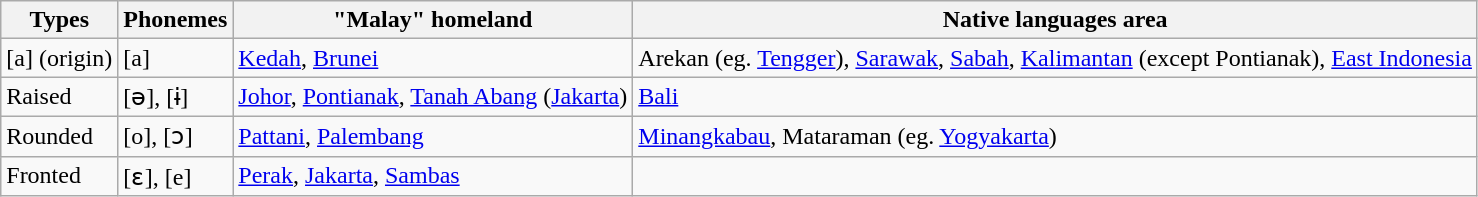<table class="wikitable">
<tr>
<th>Types</th>
<th>Phonemes</th>
<th>"Malay" homeland</th>
<th>Native languages area</th>
</tr>
<tr>
<td>[a] (origin)</td>
<td>[a]</td>
<td><a href='#'>Kedah</a>, <a href='#'>Brunei</a></td>
<td>Arekan (eg. <a href='#'>Tengger</a>), <a href='#'>Sarawak</a>, <a href='#'>Sabah</a>, <a href='#'>Kalimantan</a> (except Pontianak), <a href='#'>East Indonesia</a></td>
</tr>
<tr>
<td>Raised</td>
<td>[ə], [ɨ]</td>
<td><a href='#'>Johor</a>, <a href='#'>Pontianak</a>, <a href='#'>Tanah Abang</a> (<a href='#'>Jakarta</a>)</td>
<td><a href='#'>Bali</a></td>
</tr>
<tr>
<td>Rounded</td>
<td>[o], [ɔ]</td>
<td><a href='#'>Pattani</a>, <a href='#'>Palembang</a></td>
<td><a href='#'>Minangkabau</a>, Mataraman (eg. <a href='#'>Yogyakarta</a>)</td>
</tr>
<tr>
<td>Fronted</td>
<td>[ɛ], [e]</td>
<td><a href='#'>Perak</a>, <a href='#'>Jakarta</a>, <a href='#'>Sambas</a></td>
<td></td>
</tr>
</table>
